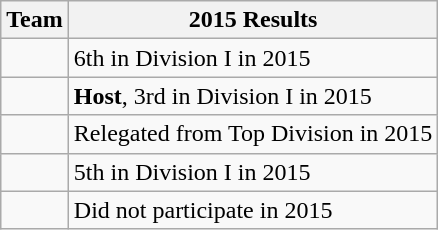<table class="wikitable">
<tr>
<th>Team</th>
<th>2015 Results</th>
</tr>
<tr>
<td></td>
<td>6th in Division I in 2015</td>
</tr>
<tr>
<td></td>
<td><strong>Host</strong>, 3rd in Division I in 2015</td>
</tr>
<tr>
<td></td>
<td>Relegated from Top Division in 2015</td>
</tr>
<tr>
<td></td>
<td>5th in Division I in 2015</td>
</tr>
<tr>
<td></td>
<td>Did not participate in 2015</td>
</tr>
</table>
